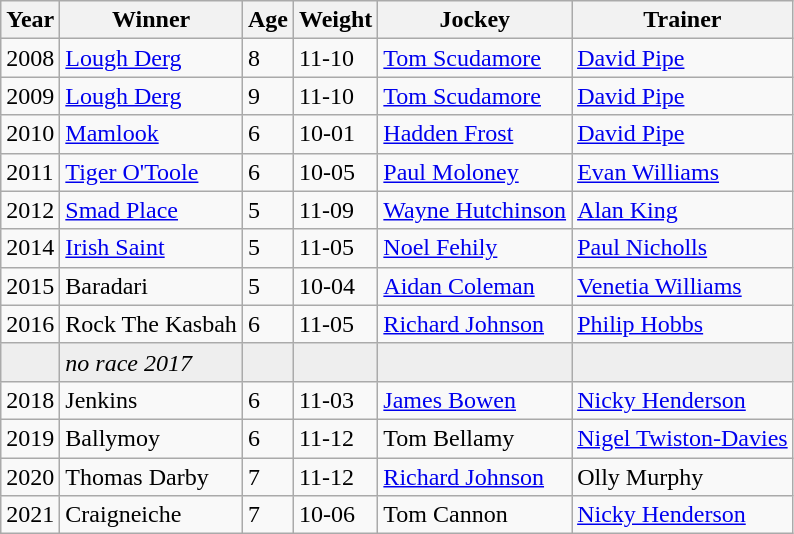<table class = "wikitable sortable">
<tr>
<th>Year</th>
<th>Winner</th>
<th>Age</th>
<th>Weight</th>
<th>Jockey</th>
<th>Trainer</th>
</tr>
<tr>
<td>2008</td>
<td><a href='#'>Lough Derg</a></td>
<td>8</td>
<td>11-10</td>
<td><a href='#'>Tom Scudamore</a></td>
<td><a href='#'>David Pipe</a></td>
</tr>
<tr>
<td>2009</td>
<td><a href='#'>Lough Derg</a></td>
<td>9</td>
<td>11-10</td>
<td><a href='#'>Tom Scudamore</a></td>
<td><a href='#'>David Pipe</a></td>
</tr>
<tr>
<td>2010</td>
<td><a href='#'>Mamlook</a></td>
<td>6</td>
<td>10-01</td>
<td><a href='#'>Hadden Frost</a></td>
<td><a href='#'>David Pipe</a></td>
</tr>
<tr>
<td>2011</td>
<td><a href='#'>Tiger O'Toole</a></td>
<td>6</td>
<td>10-05</td>
<td><a href='#'>Paul Moloney</a></td>
<td><a href='#'>Evan Williams</a></td>
</tr>
<tr>
<td>2012</td>
<td><a href='#'>Smad Place</a></td>
<td>5</td>
<td>11-09</td>
<td><a href='#'>Wayne Hutchinson</a></td>
<td><a href='#'>Alan King</a></td>
</tr>
<tr>
<td>2014</td>
<td><a href='#'>Irish Saint</a></td>
<td>5</td>
<td>11-05</td>
<td><a href='#'>Noel Fehily</a></td>
<td><a href='#'>Paul Nicholls</a></td>
</tr>
<tr>
<td>2015</td>
<td>Baradari</td>
<td>5</td>
<td>10-04</td>
<td><a href='#'>Aidan Coleman</a></td>
<td><a href='#'>Venetia Williams</a></td>
</tr>
<tr>
<td>2016</td>
<td>Rock The Kasbah</td>
<td>6</td>
<td>11-05</td>
<td><a href='#'>Richard Johnson</a></td>
<td><a href='#'>Philip Hobbs</a></td>
</tr>
<tr bgcolor="#eeeeee">
<td></td>
<td><em>no race 2017</em> </td>
<td></td>
<td></td>
<td></td>
<td></td>
</tr>
<tr>
<td>2018</td>
<td>Jenkins</td>
<td>6</td>
<td>11-03</td>
<td><a href='#'>James Bowen</a></td>
<td><a href='#'>Nicky Henderson</a></td>
</tr>
<tr>
<td>2019</td>
<td>Ballymoy</td>
<td>6</td>
<td>11-12</td>
<td>Tom Bellamy</td>
<td><a href='#'>Nigel Twiston-Davies</a></td>
</tr>
<tr>
<td>2020</td>
<td>Thomas Darby</td>
<td>7</td>
<td>11-12</td>
<td><a href='#'>Richard Johnson</a></td>
<td>Olly Murphy</td>
</tr>
<tr>
<td>2021</td>
<td>Craigneiche</td>
<td>7</td>
<td>10-06</td>
<td>Tom Cannon</td>
<td><a href='#'>Nicky Henderson</a></td>
</tr>
</table>
